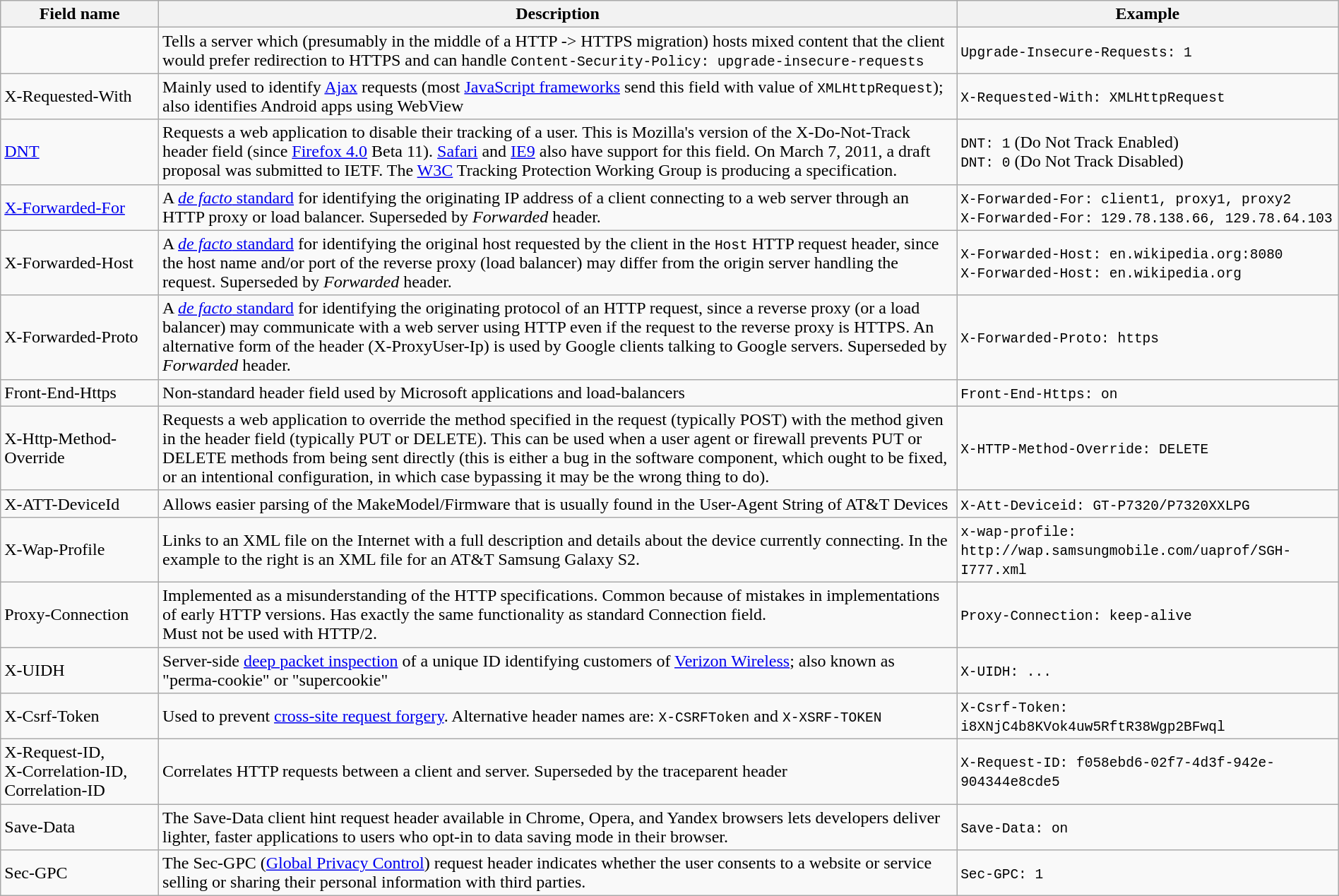<table class="wikitable sortable" style="width: 100%; clear:right;">
<tr>
<th>Field name</th>
<th class="unsortable">Description</th>
<th class="unsortable">Example</th>
</tr>
<tr>
<td></td>
<td>Tells a server which (presumably in the middle of a HTTP -> HTTPS migration) hosts mixed content that the client would prefer redirection to HTTPS and can handle <code>Content-Security-Policy: upgrade-insecure-requests</code></td>
<td><code>Upgrade-Insecure-Requests: 1</code></td>
</tr>
<tr id="Requested-With">
<td style=white-space:nowrap>X-Requested-With</td>
<td>Mainly used to identify <a href='#'>Ajax</a> requests (most <a href='#'>JavaScript frameworks</a> send this field with value of <code>XMLHttpRequest</code>); also identifies Android apps using WebView</td>
<td><code> X-Requested-With: XMLHttpRequest</code></td>
</tr>
<tr>
<td><a href='#'>DNT</a></td>
<td>Requests a web application to disable their tracking of a user. This is Mozilla's version of the X-Do-Not-Track header field (since <a href='#'>Firefox 4.0</a> Beta 11).  <a href='#'>Safari</a> and <a href='#'>IE9</a> also have support for this field.  On March 7, 2011, a draft proposal was submitted to IETF. The <a href='#'>W3C</a> Tracking Protection Working Group is producing a specification.</td>
<td><code>DNT: 1</code> (Do Not Track Enabled)<br><code>DNT: 0</code> (Do Not Track Disabled)</td>
</tr>
<tr>
<td style=white-space:nowrap><a href='#'>X-Forwarded-For</a></td>
<td>A <a href='#'><em>de facto</em> standard</a> for identifying the originating IP address of a client connecting to a web server through an HTTP proxy or load balancer. Superseded by <em>Forwarded</em> header.</td>
<td><code>X-Forwarded-For: client1, proxy1, proxy2</code><br><code>X-Forwarded-For: 129.78.138.66, 129.78.64.103</code></td>
</tr>
<tr>
<td>X-Forwarded-Host</td>
<td>A <a href='#'><em>de facto</em> standard</a> for identifying the original host requested by the client in the <code>Host</code> HTTP request header, since the host name and/or port of the reverse proxy (load balancer) may differ from the origin server handling the request. Superseded by <em>Forwarded</em> header.</td>
<td><code>X-Forwarded-Host: en.wikipedia.org:8080</code><br><code>X-Forwarded-Host: en.wikipedia.org</code></td>
</tr>
<tr>
<td>X-Forwarded-Proto</td>
<td>A <a href='#'><em>de facto</em> standard</a> for identifying the originating protocol of an HTTP request, since a reverse proxy (or a load balancer) may communicate with a web server using HTTP even if the request to the reverse proxy is HTTPS.  An alternative form of the header (X-ProxyUser-Ip) is used by Google clients talking to Google servers. Superseded by <em>Forwarded</em> header.</td>
<td><code>X-Forwarded-Proto: https</code></td>
</tr>
<tr>
<td>Front-End-Https</td>
<td>Non-standard header field used by Microsoft applications and load-balancers</td>
<td><code>Front-End-Https: on</code></td>
</tr>
<tr>
<td>X-Http-Method-Override</td>
<td>Requests a web application to override the method specified in the request (typically POST) with the method given in the header field (typically PUT or DELETE). This can be used when a user agent or firewall prevents PUT or DELETE methods from being sent directly (this is either a bug in the software component, which ought to be fixed, or an intentional configuration, in which case bypassing it may be the wrong thing to do).</td>
<td><code>X-HTTP-Method-Override: DELETE</code></td>
</tr>
<tr>
<td>X-ATT-DeviceId</td>
<td>Allows easier parsing of the MakeModel/Firmware that is usually found in the User-Agent String of AT&T Devices</td>
<td><code>X-Att-Deviceid: GT-P7320/P7320XXLPG</code></td>
</tr>
<tr>
<td>X-Wap-Profile</td>
<td>Links to an XML file on the Internet with a full description and details about the device currently connecting. In the example to the right is an XML file for an AT&T Samsung Galaxy S2.</td>
<td><code>x-wap-profile: http://wap.samsungmobile.com/uaprof/SGH-I777.xml</code></td>
</tr>
<tr>
<td>Proxy-Connection</td>
<td>Implemented as a misunderstanding of the HTTP specifications. Common because of mistakes in implementations of early HTTP versions. Has exactly the same functionality as standard Connection field.<br>Must not be used with HTTP/2.</td>
<td><code>Proxy-Connection: keep-alive</code></td>
</tr>
<tr>
<td>X-UIDH</td>
<td>Server-side <a href='#'>deep packet inspection</a> of a unique ID identifying customers of <a href='#'>Verizon Wireless</a>; also known as "perma-cookie" or "supercookie"</td>
<td><code>X-UIDH: ...</code></td>
</tr>
<tr>
<td>X-Csrf-Token</td>
<td>Used to prevent <a href='#'>cross-site request forgery</a>. Alternative header names are: <code>X-CSRFToken</code> and <code>X-XSRF-TOKEN</code></td>
<td><code>X-Csrf-Token: i8XNjC4b8KVok4uw5RftR38Wgp2BFwql</code></td>
</tr>
<tr>
<td>X-Request-ID,<br>X-Correlation-ID,
Correlation-ID</td>
<td>Correlates HTTP requests between a client and server. Superseded by the traceparent header<br></td>
<td><code>X-Request-ID: f058ebd6-02f7-4d3f-942e-904344e8cde5</code></td>
</tr>
<tr>
<td>Save-Data</td>
<td>The Save-Data client hint request header available in Chrome, Opera, and Yandex browsers lets developers deliver lighter, faster applications to users who opt-in to data saving mode in their browser.</td>
<td><code>Save-Data: on</code></td>
</tr>
<tr>
<td>Sec-GPC</td>
<td>The Sec-GPC (<a href='#'>Global Privacy Control</a>) request header indicates whether the user consents to a website or service selling or sharing their personal information with third parties.</td>
<td><code>Sec-GPC: 1</code></td>
</tr>
</table>
